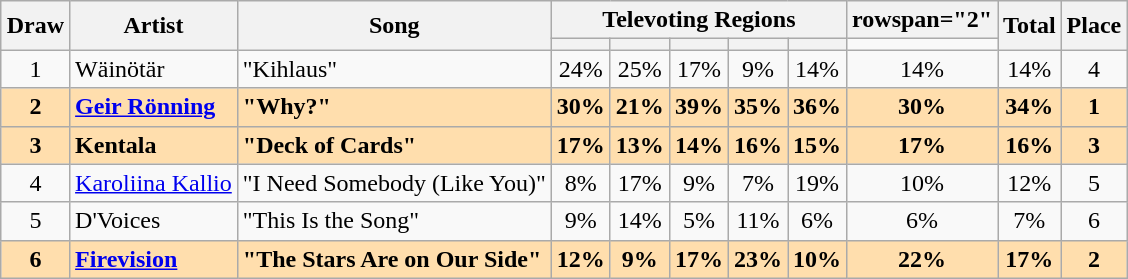<table class="sortable wikitable" style="margin: 1em auto 1em auto; text-align:center;">
<tr>
<th rowspan="2">Draw</th>
<th rowspan="2">Artist</th>
<th rowspan="2">Song</th>
<th colspan="5">Televoting Regions</th>
<th>rowspan="2" </th>
<th rowspan="2">Total</th>
<th rowspan="2">Place</th>
</tr>
<tr>
<th></th>
<th></th>
<th></th>
<th></th>
<th></th>
</tr>
<tr>
<td>1</td>
<td align="left">Wäinötär</td>
<td align="left">"Kihlaus"</td>
<td>24%</td>
<td>25%</td>
<td>17%</td>
<td>9%</td>
<td>14%</td>
<td>14%</td>
<td>14%</td>
<td>4</td>
</tr>
<tr style="font-weight:bold; background:navajowhite;">
<td>2</td>
<td align="left"><a href='#'>Geir Rönning</a></td>
<td align="left">"Why?"</td>
<td><strong>30%</strong></td>
<td><strong>21%</strong></td>
<td><strong>39%</strong></td>
<td><strong>35%</strong></td>
<td><strong>36%</strong></td>
<td><strong>30%</strong></td>
<td>34%</td>
<td>1</td>
</tr>
<tr style="font-weight:bold; background:navajowhite;">
<td>3</td>
<td align="left">Kentala</td>
<td align="left">"Deck of Cards"</td>
<td>17%</td>
<td>13%</td>
<td>14%</td>
<td>16%</td>
<td>15%</td>
<td>17%</td>
<td>16%</td>
<td>3</td>
</tr>
<tr>
<td>4</td>
<td align="left"><a href='#'>Karoliina Kallio</a></td>
<td align="left">"I Need Somebody (Like You)"</td>
<td>8%</td>
<td>17%</td>
<td>9%</td>
<td>7%</td>
<td>19%</td>
<td>10%</td>
<td>12%</td>
<td>5</td>
</tr>
<tr>
<td>5</td>
<td align="left">D'Voices</td>
<td align="left">"This Is the Song"</td>
<td>9%</td>
<td>14%</td>
<td>5%</td>
<td>11%</td>
<td>6%</td>
<td>6%</td>
<td>7%</td>
<td>6</td>
</tr>
<tr style="font-weight:bold; background:navajowhite;">
<td>6</td>
<td align="left"><a href='#'>Firevision</a></td>
<td align="left">"The Stars Are on Our Side"</td>
<td>12%</td>
<td>9%</td>
<td>17%</td>
<td>23%</td>
<td>10%</td>
<td>22%</td>
<td>17%</td>
<td>2</td>
</tr>
</table>
